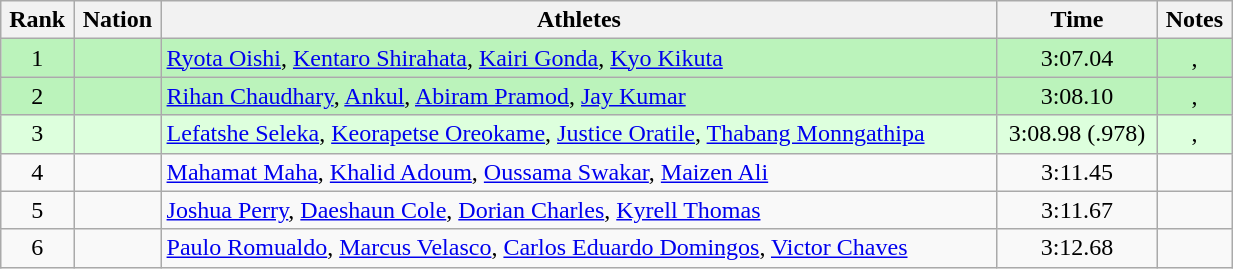<table class="wikitable sortable" style="text-align:center;width: 65%;">
<tr>
<th scope="col">Rank</th>
<th scope="col">Nation</th>
<th scope="col">Athletes</th>
<th scope="col">Time</th>
<th scope="col">Notes</th>
</tr>
<tr bgcolor=bbf3bb>
<td>1</td>
<td align=left></td>
<td align=left><a href='#'>Ryota Oishi</a>, <a href='#'>Kentaro Shirahata</a>, <a href='#'>Kairi Gonda</a>, <a href='#'>Kyo Kikuta</a></td>
<td>3:07.04</td>
<td>, </td>
</tr>
<tr bgcolor=bbf3bb>
<td>2</td>
<td align=left></td>
<td align=left><a href='#'>Rihan Chaudhary</a>, <a href='#'>Ankul</a>, <a href='#'>Abiram Pramod</a>, <a href='#'>Jay Kumar</a></td>
<td>3:08.10</td>
<td>, </td>
</tr>
<tr bgcolor=ddffdd>
<td>3</td>
<td align=left></td>
<td align=left><a href='#'>Lefatshe Seleka</a>, <a href='#'>Keorapetse Oreokame</a>, <a href='#'>Justice Oratile</a>, <a href='#'>Thabang Monngathipa</a></td>
<td>3:08.98 (.978)</td>
<td>, </td>
</tr>
<tr>
<td>4</td>
<td align=left></td>
<td align=left><a href='#'>Mahamat Maha</a>, <a href='#'>Khalid Adoum</a>, <a href='#'>Oussama Swakar</a>, <a href='#'>Maizen Ali</a></td>
<td>3:11.45</td>
<td></td>
</tr>
<tr>
<td>5</td>
<td align=left></td>
<td align=left><a href='#'>Joshua Perry</a>, <a href='#'>Daeshaun Cole</a>, <a href='#'>Dorian Charles</a>, <a href='#'>Kyrell Thomas</a></td>
<td>3:11.67</td>
<td></td>
</tr>
<tr>
<td>6</td>
<td align=left></td>
<td align=left><a href='#'>Paulo Romualdo</a>, <a href='#'>Marcus Velasco</a>, <a href='#'>Carlos Eduardo Domingos</a>, <a href='#'>Victor Chaves</a></td>
<td>3:12.68</td>
<td></td>
</tr>
</table>
